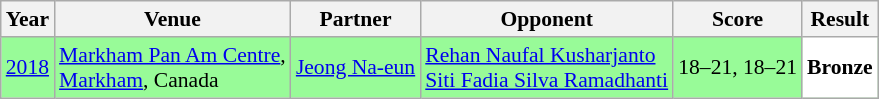<table class="sortable wikitable" style="font-size: 90%;">
<tr>
<th>Year</th>
<th>Venue</th>
<th>Partner</th>
<th>Opponent</th>
<th>Score</th>
<th>Result</th>
</tr>
<tr style="background:#98FB98">
<td align="center"><a href='#'>2018</a></td>
<td align="left"><a href='#'>Markham Pan Am Centre</a>,<br><a href='#'>Markham</a>, Canada</td>
<td align="left"> <a href='#'>Jeong Na-eun</a></td>
<td align="left"> <a href='#'>Rehan Naufal Kusharjanto</a><br> <a href='#'>Siti Fadia Silva Ramadhanti</a></td>
<td align="left">18–21, 18–21</td>
<td style="text-align:left; background:white"> <strong>Bronze</strong></td>
</tr>
</table>
